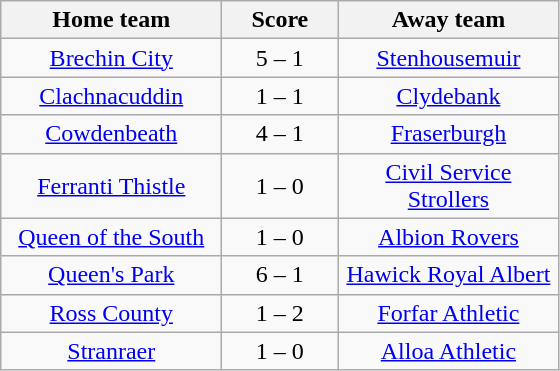<table class="wikitable" style="text-align: center">
<tr>
<th width=140>Home team</th>
<th width=70>Score</th>
<th width=140>Away team</th>
</tr>
<tr>
<td><a href='#'>Brechin City</a></td>
<td>5 – 1</td>
<td><a href='#'>Stenhousemuir</a></td>
</tr>
<tr>
<td><a href='#'>Clachnacuddin</a></td>
<td>1 – 1</td>
<td><a href='#'>Clydebank</a></td>
</tr>
<tr>
<td><a href='#'>Cowdenbeath</a></td>
<td>4 – 1</td>
<td><a href='#'>Fraserburgh</a></td>
</tr>
<tr>
<td><a href='#'>Ferranti Thistle</a></td>
<td>1 – 0</td>
<td><a href='#'>Civil Service Strollers</a></td>
</tr>
<tr>
<td><a href='#'>Queen of the South</a></td>
<td>1 – 0</td>
<td><a href='#'>Albion Rovers</a></td>
</tr>
<tr>
<td><a href='#'>Queen's Park</a></td>
<td>6 – 1</td>
<td><a href='#'>Hawick Royal Albert</a></td>
</tr>
<tr>
<td><a href='#'>Ross County</a></td>
<td>1 – 2</td>
<td><a href='#'>Forfar Athletic</a></td>
</tr>
<tr>
<td><a href='#'>Stranraer</a></td>
<td>1 – 0</td>
<td><a href='#'>Alloa Athletic</a></td>
</tr>
</table>
